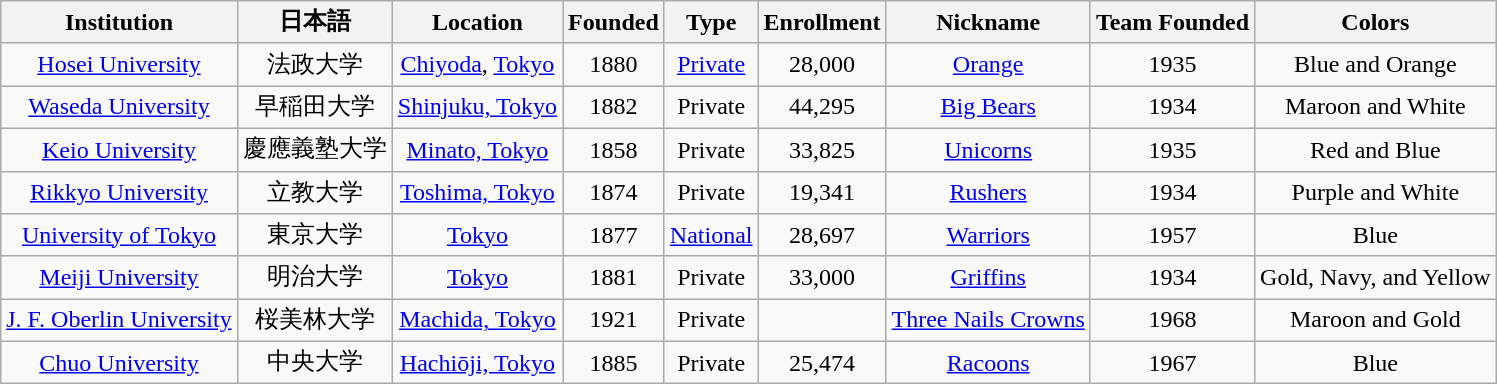<table class="wikitable sortable" style="text-align: center;">
<tr>
<th>Institution</th>
<th>日本語</th>
<th>Location</th>
<th>Founded</th>
<th>Type</th>
<th>Enrollment</th>
<th>Nickname</th>
<th>Team Founded</th>
<th>Colors</th>
</tr>
<tr>
<td><a href='#'>Hosei University</a></td>
<td>法政大学</td>
<td><a href='#'>Chiyoda</a>, <a href='#'>Tokyo</a></td>
<td>1880</td>
<td><a href='#'>Private</a></td>
<td>28,000</td>
<td><a href='#'>Orange</a></td>
<td>1935</td>
<td>Blue and Orange</td>
</tr>
<tr>
<td><a href='#'>Waseda University</a></td>
<td>早稲田大学</td>
<td><a href='#'>Shinjuku, Tokyo</a></td>
<td>1882</td>
<td>Private</td>
<td>44,295</td>
<td><a href='#'>Big Bears</a></td>
<td>1934</td>
<td>Maroon and White</td>
</tr>
<tr>
<td><a href='#'>Keio University</a></td>
<td>慶應義塾大学</td>
<td><a href='#'>Minato, Tokyo</a></td>
<td>1858</td>
<td>Private</td>
<td>33,825</td>
<td><a href='#'>Unicorns</a></td>
<td>1935</td>
<td>Red and Blue</td>
</tr>
<tr>
<td><a href='#'>Rikkyo University</a></td>
<td>立教大学</td>
<td><a href='#'>Toshima, Tokyo</a></td>
<td>1874</td>
<td>Private</td>
<td>19,341</td>
<td><a href='#'>Rushers</a></td>
<td>1934</td>
<td>Purple and White</td>
</tr>
<tr>
<td><a href='#'>University of Tokyo</a></td>
<td>東京大学</td>
<td><a href='#'>Tokyo</a></td>
<td>1877</td>
<td><a href='#'>National</a></td>
<td>28,697</td>
<td><a href='#'>Warriors</a></td>
<td>1957</td>
<td>Blue</td>
</tr>
<tr>
<td><a href='#'>Meiji University</a></td>
<td>明治大学</td>
<td><a href='#'>Tokyo</a></td>
<td>1881</td>
<td>Private</td>
<td>33,000</td>
<td><a href='#'>Griffins</a></td>
<td>1934</td>
<td>Gold, Navy, and Yellow</td>
</tr>
<tr>
<td><a href='#'>J. F. Oberlin University</a></td>
<td>桜美林大学</td>
<td><a href='#'>Machida, Tokyo</a></td>
<td>1921</td>
<td>Private</td>
<td></td>
<td><a href='#'>Three Nails Crowns</a></td>
<td>1968</td>
<td>Maroon and Gold</td>
</tr>
<tr>
<td><a href='#'>Chuo University</a></td>
<td>中央大学</td>
<td><a href='#'>Hachiōji, Tokyo</a></td>
<td>1885</td>
<td>Private</td>
<td>25,474</td>
<td><a href='#'>Racoons</a></td>
<td>1967</td>
<td>Blue </td>
</tr>
</table>
